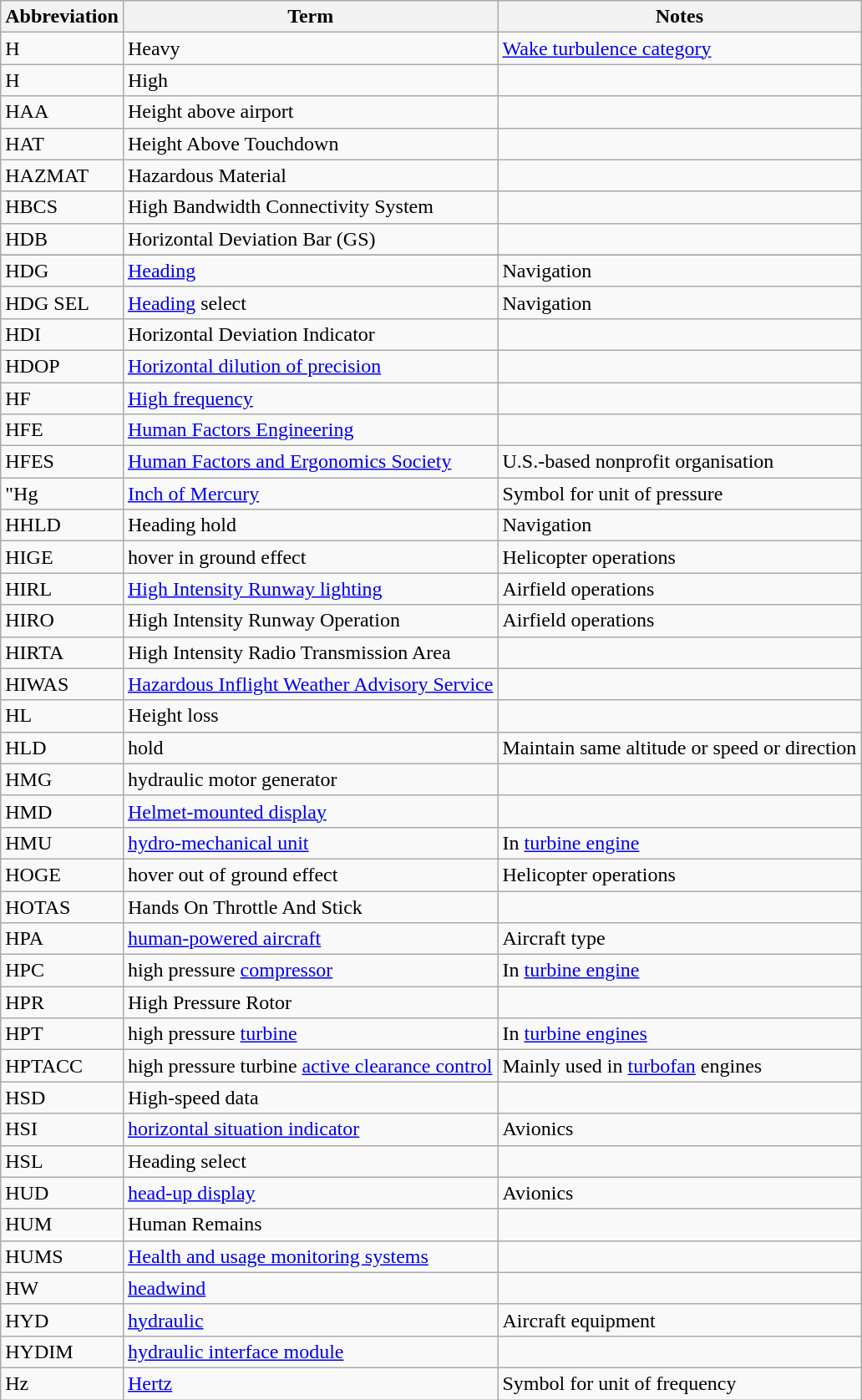<table class="wikitable">
<tr>
<th>Abbreviation</th>
<th>Term</th>
<th>Notes</th>
</tr>
<tr>
<td>H</td>
<td>Heavy</td>
<td><a href='#'>Wake turbulence category</a></td>
</tr>
<tr>
<td>H</td>
<td>High</td>
<td></td>
</tr>
<tr>
<td>HAA</td>
<td>Height above airport</td>
</tr>
<tr>
<td>HAT</td>
<td>Height Above Touchdown</td>
<td></td>
</tr>
<tr>
<td>HAZMAT</td>
<td>Hazardous Material</td>
<td></td>
</tr>
<tr>
<td>HBCS</td>
<td>High Bandwidth Connectivity System</td>
<td></td>
</tr>
<tr>
<td>HDB</td>
<td>Horizontal Deviation Bar (GS)</td>
<td></td>
</tr>
<tr>
</tr>
<tr>
<td>HDG</td>
<td><a href='#'>Heading</a></td>
<td>Navigation</td>
</tr>
<tr>
<td>HDG SEL</td>
<td><a href='#'>Heading</a> select</td>
<td>Navigation</td>
</tr>
<tr>
<td>HDI</td>
<td>Horizontal Deviation Indicator</td>
<td></td>
</tr>
<tr>
<td>HDOP</td>
<td><a href='#'>Horizontal dilution of precision</a></td>
<td></td>
</tr>
<tr>
<td>HF</td>
<td><a href='#'>High frequency</a></td>
<td></td>
</tr>
<tr>
<td>HFE</td>
<td><a href='#'>Human Factors Engineering</a></td>
<td></td>
</tr>
<tr>
<td>HFES</td>
<td><a href='#'>Human Factors and Ergonomics Society</a></td>
<td>U.S.-based nonprofit organisation</td>
</tr>
<tr>
<td>"Hg</td>
<td><a href='#'>Inch of Mercury</a></td>
<td>Symbol for unit of pressure</td>
</tr>
<tr>
<td>HHLD</td>
<td>Heading hold</td>
<td>Navigation</td>
</tr>
<tr>
<td>HIGE</td>
<td>hover in ground effect</td>
<td>Helicopter operations</td>
</tr>
<tr>
<td>HIRL</td>
<td><a href='#'>High Intensity Runway lighting</a></td>
<td>Airfield operations</td>
</tr>
<tr>
<td>HIRO</td>
<td>High Intensity Runway Operation</td>
<td>Airfield operations</td>
</tr>
<tr>
<td>HIRTA</td>
<td>High Intensity Radio Transmission Area</td>
<td></td>
</tr>
<tr>
<td>HIWAS</td>
<td><a href='#'>Hazardous Inflight Weather Advisory Service</a></td>
<td></td>
</tr>
<tr>
<td>HL</td>
<td>Height loss</td>
<td></td>
</tr>
<tr>
<td>HLD</td>
<td>hold</td>
<td>Maintain same altitude or speed or direction</td>
</tr>
<tr>
<td>HMG</td>
<td>hydraulic motor generator</td>
<td></td>
</tr>
<tr>
<td>HMD</td>
<td><a href='#'>Helmet-mounted display</a></td>
<td></td>
</tr>
<tr>
<td>HMU</td>
<td><a href='#'>hydro-mechanical unit</a></td>
<td>In <a href='#'>turbine engine</a></td>
</tr>
<tr>
<td>HOGE</td>
<td>hover out of ground effect</td>
<td>Helicopter operations</td>
</tr>
<tr>
<td>HOTAS</td>
<td>Hands On Throttle And Stick</td>
<td></td>
</tr>
<tr>
<td>HPA</td>
<td><a href='#'>human-powered aircraft</a></td>
<td>Aircraft type</td>
</tr>
<tr>
<td>HPC</td>
<td>high pressure <a href='#'>compressor</a></td>
<td>In <a href='#'>turbine engine</a></td>
</tr>
<tr>
<td>HPR</td>
<td>High Pressure Rotor</td>
<td></td>
</tr>
<tr>
<td>HPT</td>
<td>high pressure <a href='#'>turbine</a></td>
<td>In <a href='#'>turbine engines</a></td>
</tr>
<tr>
<td>HPTACC</td>
<td>high pressure turbine <a href='#'>active clearance control</a></td>
<td>Mainly used in <a href='#'>turbofan</a> engines</td>
</tr>
<tr>
<td>HSD</td>
<td>High-speed data</td>
<td></td>
</tr>
<tr>
<td>HSI</td>
<td><a href='#'>horizontal situation indicator</a></td>
<td>Avionics</td>
</tr>
<tr>
<td>HSL</td>
<td>Heading select</td>
<td></td>
</tr>
<tr>
<td>HUD</td>
<td><a href='#'>head-up display</a></td>
<td>Avionics</td>
</tr>
<tr>
<td>HUM</td>
<td>Human Remains</td>
<td></td>
</tr>
<tr>
<td>HUMS</td>
<td><a href='#'>Health and usage monitoring systems</a></td>
<td></td>
</tr>
<tr>
<td>HW</td>
<td><a href='#'>headwind</a></td>
<td></td>
</tr>
<tr>
<td>HYD</td>
<td><a href='#'>hydraulic</a></td>
<td>Aircraft equipment</td>
</tr>
<tr>
<td>HYDIM</td>
<td><a href='#'>hydraulic interface module</a></td>
<td></td>
</tr>
<tr>
<td>Hz</td>
<td><a href='#'>Hertz</a></td>
<td>Symbol for unit of frequency</td>
</tr>
</table>
